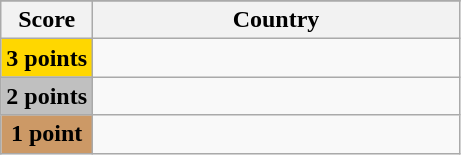<table class="wikitable">
<tr>
</tr>
<tr>
<th scope="col" width="20%">Score</th>
<th scope="col">Country</th>
</tr>
<tr>
<th scope="row" style="background:gold">3 points</th>
<td></td>
</tr>
<tr>
<th scope="row" style="background:silver">2 points</th>
<td></td>
</tr>
<tr>
<th scope="row" style="background:#CC9966">1 point</th>
<td></td>
</tr>
</table>
